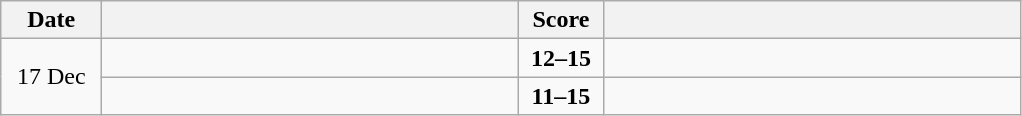<table class="wikitable" style="text-align: center;">
<tr>
<th width="60">Date</th>
<th align="right" width="270"></th>
<th width="50">Score</th>
<th align="left" width="270"></th>
</tr>
<tr>
<td rowspan=2>17 Dec</td>
<td align=left></td>
<td align=center><strong>12–15</strong></td>
<td align=left><strong></strong></td>
</tr>
<tr>
<td align=left></td>
<td align=center><strong>11–15</strong></td>
<td align=left><strong></strong></td>
</tr>
</table>
